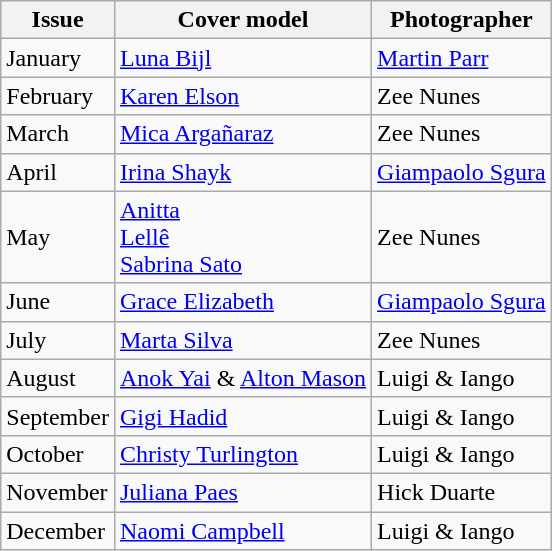<table class="wikitable">
<tr>
<th>Issue</th>
<th>Cover model</th>
<th>Photographer</th>
</tr>
<tr>
<td>January</td>
<td><a href='#'>Luna Bijl</a></td>
<td><a href='#'>Martin Parr</a></td>
</tr>
<tr>
<td>February</td>
<td><a href='#'>Karen Elson</a></td>
<td>Zee Nunes</td>
</tr>
<tr>
<td>March</td>
<td><a href='#'>Mica Argañaraz</a></td>
<td>Zee Nunes</td>
</tr>
<tr>
<td>April</td>
<td><a href='#'>Irina Shayk</a></td>
<td><a href='#'>Giampaolo Sgura</a></td>
</tr>
<tr>
<td>May</td>
<td><a href='#'>Anitta</a><br><a href='#'>Lellê</a><br><a href='#'>Sabrina Sato</a></td>
<td>Zee Nunes</td>
</tr>
<tr>
<td>June</td>
<td><a href='#'>Grace Elizabeth</a></td>
<td><a href='#'>Giampaolo Sgura</a></td>
</tr>
<tr>
<td>July</td>
<td><a href='#'>Marta Silva</a></td>
<td>Zee Nunes</td>
</tr>
<tr>
<td>August</td>
<td><a href='#'>Anok Yai</a> & <a href='#'>Alton Mason</a></td>
<td>Luigi & Iango</td>
</tr>
<tr>
<td>September</td>
<td><a href='#'>Gigi Hadid</a></td>
<td>Luigi & Iango</td>
</tr>
<tr>
<td>October</td>
<td><a href='#'>Christy Turlington</a></td>
<td>Luigi & Iango</td>
</tr>
<tr>
<td>November</td>
<td><a href='#'>Juliana Paes</a></td>
<td>Hick Duarte</td>
</tr>
<tr>
<td>December</td>
<td><a href='#'>Naomi Campbell</a></td>
<td>Luigi & Iango</td>
</tr>
</table>
